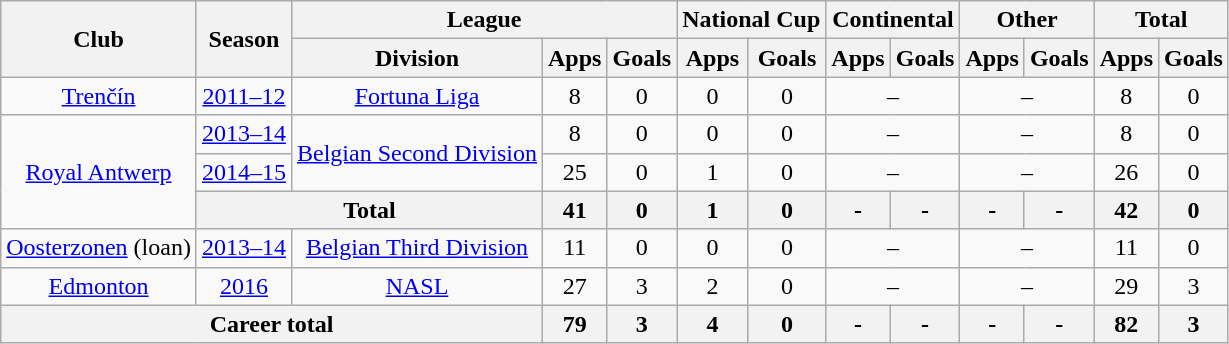<table class="wikitable" style="text-align: center;">
<tr>
<th rowspan="2">Club</th>
<th rowspan="2">Season</th>
<th colspan="3">League</th>
<th colspan="2">National Cup</th>
<th colspan="2">Continental</th>
<th colspan="2">Other</th>
<th colspan="2">Total</th>
</tr>
<tr>
<th>Division</th>
<th>Apps</th>
<th>Goals</th>
<th>Apps</th>
<th>Goals</th>
<th>Apps</th>
<th>Goals</th>
<th>Apps</th>
<th>Goals</th>
<th>Apps</th>
<th>Goals</th>
</tr>
<tr>
<td valign="center"><a href='#'>Trenčín</a></td>
<td><a href='#'>2011–12</a></td>
<td><a href='#'>Fortuna Liga</a></td>
<td>8</td>
<td>0</td>
<td>0</td>
<td>0</td>
<td colspan="2">–</td>
<td colspan="2">–</td>
<td>8</td>
<td>0</td>
</tr>
<tr>
<td rowspan="3" valign="center"><a href='#'>Royal Antwerp</a></td>
<td><a href='#'>2013–14</a></td>
<td rowspan="2" valign="center"><a href='#'>Belgian Second Division</a></td>
<td>8</td>
<td>0</td>
<td>0</td>
<td>0</td>
<td colspan="2">–</td>
<td colspan="2">–</td>
<td>8</td>
<td>0</td>
</tr>
<tr>
<td><a href='#'>2014–15</a></td>
<td>25</td>
<td>0</td>
<td>1</td>
<td>0</td>
<td colspan="2">–</td>
<td colspan="2">–</td>
<td>26</td>
<td>0</td>
</tr>
<tr>
<th colspan="2">Total</th>
<th>41</th>
<th>0</th>
<th>1</th>
<th>0</th>
<th>-</th>
<th>-</th>
<th>-</th>
<th>-</th>
<th>42</th>
<th>0</th>
</tr>
<tr>
<td valign="center"><a href='#'>Oosterzonen</a> (loan)</td>
<td><a href='#'>2013–14</a></td>
<td><a href='#'>Belgian Third Division</a></td>
<td>11</td>
<td>0</td>
<td>0</td>
<td>0</td>
<td colspan="2">–</td>
<td colspan="2">–</td>
<td>11</td>
<td>0</td>
</tr>
<tr>
<td valign="center"><a href='#'>Edmonton</a></td>
<td><a href='#'>2016</a></td>
<td><a href='#'>NASL</a></td>
<td>27</td>
<td>3</td>
<td>2</td>
<td>0</td>
<td colspan="2">–</td>
<td colspan="2">–</td>
<td>29</td>
<td>3</td>
</tr>
<tr>
<th colspan="3">Career total</th>
<th>79</th>
<th>3</th>
<th>4</th>
<th>0</th>
<th>-</th>
<th>-</th>
<th>-</th>
<th>-</th>
<th>82</th>
<th>3</th>
</tr>
</table>
